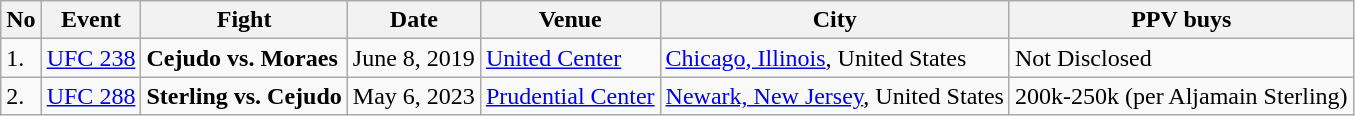<table class="wikitable">
<tr>
<th>No</th>
<th>Event</th>
<th>Fight</th>
<th>Date</th>
<th>Venue</th>
<th>City</th>
<th>PPV buys</th>
</tr>
<tr>
<td>1.</td>
<td><a href='#'>UFC 238</a></td>
<td><strong>Cejudo vs. Moraes</strong></td>
<td>June 8, 2019</td>
<td><a href='#'>United Center</a></td>
<td><a href='#'>Chicago, Illinois</a>, United States</td>
<td>Not Disclosed</td>
</tr>
<tr>
<td>2.</td>
<td><a href='#'>UFC 288</a></td>
<td><strong>Sterling vs. Cejudo</strong></td>
<td>May 6, 2023</td>
<td><a href='#'>Prudential Center</a></td>
<td><a href='#'>Newark, New Jersey</a>, United States</td>
<td>200k-250k (per Aljamain Sterling) </td>
</tr>
</table>
